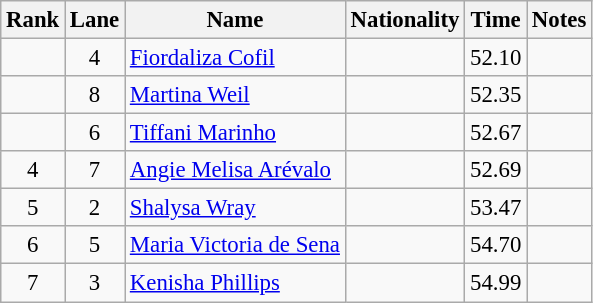<table class="wikitable sortable" style="text-align:center;font-size:95%">
<tr>
<th>Rank</th>
<th>Lane</th>
<th>Name</th>
<th>Nationality</th>
<th>Time</th>
<th>Notes</th>
</tr>
<tr>
<td></td>
<td>4</td>
<td align=left><a href='#'>Fiordaliza Cofil</a></td>
<td align=left></td>
<td>52.10</td>
<td></td>
</tr>
<tr>
<td></td>
<td>8</td>
<td align=left><a href='#'>Martina Weil</a></td>
<td align=left></td>
<td>52.35</td>
<td></td>
</tr>
<tr>
<td></td>
<td>6</td>
<td align=left><a href='#'>Tiffani Marinho</a></td>
<td align=left></td>
<td>52.67</td>
<td></td>
</tr>
<tr>
<td>4</td>
<td>7</td>
<td align=left><a href='#'>Angie Melisa Arévalo</a></td>
<td align=left></td>
<td>52.69</td>
<td></td>
</tr>
<tr>
<td>5</td>
<td>2</td>
<td align=left><a href='#'>Shalysa Wray</a></td>
<td align=left></td>
<td>53.47</td>
<td></td>
</tr>
<tr>
<td>6</td>
<td>5</td>
<td align=left><a href='#'>Maria Victoria de Sena</a></td>
<td align=left></td>
<td>54.70</td>
<td></td>
</tr>
<tr>
<td>7</td>
<td>3</td>
<td align=left><a href='#'>Kenisha Phillips</a></td>
<td align=left></td>
<td>54.99</td>
<td></td>
</tr>
</table>
